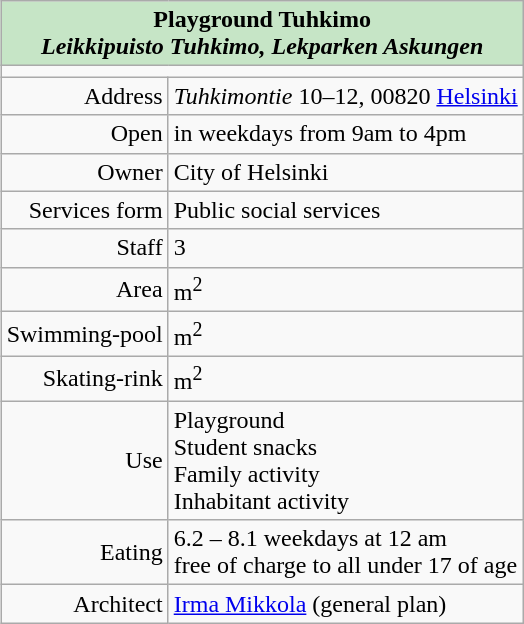<table class="wikitable" align=="right" style="float: right; margin-left: 20px">
<tr>
<th colspan="5" align=center style="background-color: #C6E5C6;"><strong>Playground Tuhkimo</strong><br><em>Leikkipuisto Tuhkimo, Lekparken Askungen</em></th>
</tr>
<tr ---->
<td colspan=2 align=left></td>
</tr>
<tr ---->
<td align=right>Address</td>
<td align="left"><em>Tuhkimontie</em> 10–12, 00820 <a href='#'>Helsinki</a></td>
</tr>
<tr ---->
<td align=right>Open</td>
<td align="left">in weekdays from 9am to 4pm</td>
</tr>
<tr ---->
<td align=right>Owner</td>
<td align="left"> City of Helsinki</td>
</tr>
<tr ---->
<td align=right>Services form</td>
<td align="left">Public social services</td>
</tr>
<tr ---->
<td align=right>Staff</td>
<td align="left">3 </td>
</tr>
<tr ---->
<td align=right>Area</td>
<td align="left"> m<sup>2</sup></td>
</tr>
<tr ----800 m>
<td align=right>Swimming-pool</td>
<td align="left"> m<sup>2</sup> </td>
</tr>
<tr ---->
<td align=right>Skating-rink</td>
<td align="left"> m<sup>2</sup> </td>
</tr>
<tr ---->
<td align=right>Use</td>
<td align="left">Playground<br>Student snacks<br>Family activity<br>Inhabitant activity</td>
</tr>
<tr ---->
<td align=right>Eating</td>
<td align="left">6.2 – 8.1 weekdays at 12 am<br>free of charge to all under 17 of age</td>
</tr>
<tr ---->
<td align=right>Architect</td>
<td align="left"><a href='#'>Irma Mikkola</a> (general plan)</td>
</tr>
</table>
